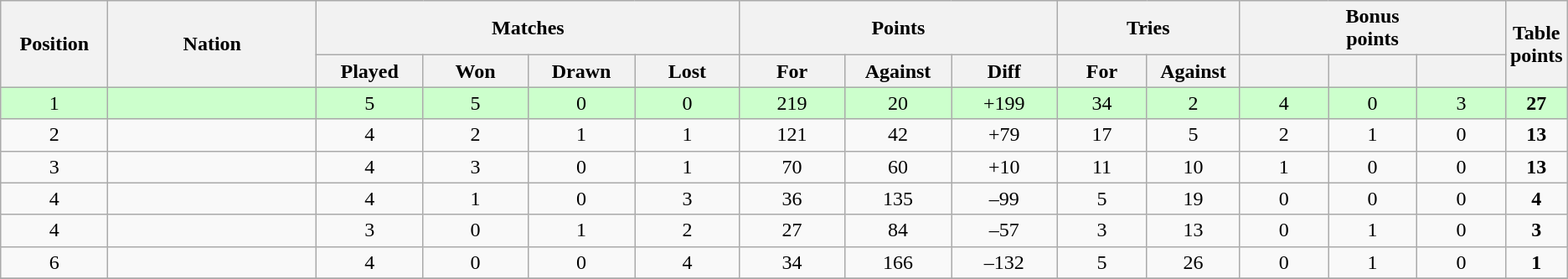<table class="wikitable" style="text-align:center">
<tr>
<th rowspan="2" style="width:7%">Position</th>
<th rowspan="2" style="width:14%">Nation</th>
<th colspan="4" style="width:28%">Matches</th>
<th colspan="3" style="width:21%">Points</th>
<th colspan="2" style="width:14%">Tries</th>
<th colspan="3" style="width:14%">Bonus<br>points</th>
<th rowspan="2" style="width:9%">Table<br>points</th>
</tr>
<tr>
<th style="width:7%">Played</th>
<th style="width:7%">Won</th>
<th style="width:7%">Drawn</th>
<th style="width:7%">Lost</th>
<th style="width:7%">For</th>
<th style="width:7%">Against</th>
<th style="width:7%">Diff</th>
<th style="width:6%">For</th>
<th style="width:6%">Against</th>
<th style="width:6%"></th>
<th style="width:6%"></th>
<th style="width:6%"></th>
</tr>
<tr bgcolor=#ccffcc>
<td>1</td>
<td align="left"></td>
<td>5</td>
<td>5</td>
<td>0</td>
<td>0</td>
<td>219</td>
<td>20</td>
<td>+199</td>
<td>34</td>
<td>2</td>
<td>4</td>
<td>0</td>
<td>3</td>
<td><strong>27</strong></td>
</tr>
<tr>
<td>2</td>
<td align="left"></td>
<td>4</td>
<td>2</td>
<td>1</td>
<td>1</td>
<td>121</td>
<td>42</td>
<td>+79</td>
<td>17</td>
<td>5</td>
<td>2</td>
<td>1</td>
<td>0</td>
<td><strong>13</strong></td>
</tr>
<tr>
<td>3</td>
<td align="left"></td>
<td>4</td>
<td>3</td>
<td>0</td>
<td>1</td>
<td>70</td>
<td>60</td>
<td>+10</td>
<td>11</td>
<td>10</td>
<td>1</td>
<td>0</td>
<td>0</td>
<td><strong>13</strong></td>
</tr>
<tr>
<td>4</td>
<td align="left"></td>
<td>4</td>
<td>1</td>
<td>0</td>
<td>3</td>
<td>36</td>
<td>135</td>
<td>–99</td>
<td>5</td>
<td>19</td>
<td>0</td>
<td>0</td>
<td>0</td>
<td><strong>4</strong></td>
</tr>
<tr>
<td>4</td>
<td align="left"></td>
<td>3</td>
<td>0</td>
<td>1</td>
<td>2</td>
<td>27</td>
<td>84</td>
<td>–57</td>
<td>3</td>
<td>13</td>
<td>0</td>
<td>1</td>
<td>0</td>
<td><strong>3</strong></td>
</tr>
<tr>
<td>6</td>
<td align="left"></td>
<td>4</td>
<td>0</td>
<td>0</td>
<td>4</td>
<td>34</td>
<td>166</td>
<td>–132</td>
<td>5</td>
<td>26</td>
<td>0</td>
<td>1</td>
<td>0</td>
<td><strong>1</strong></td>
</tr>
<tr>
</tr>
</table>
